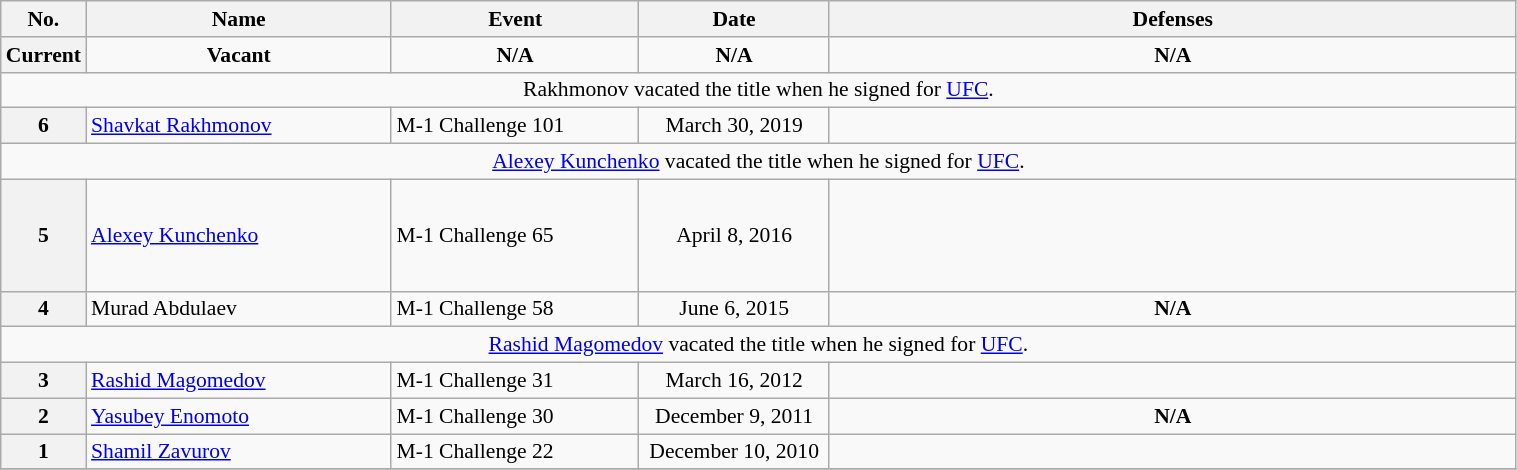<table class="wikitable" style="width:80%; font-size:90%;">
<tr>
<th style= width:1%;">No.</th>
<th style= width:21%;">Name</th>
<th style= width:17%;">Event</th>
<th style=width:13%;">Date</th>
<th style= width:48%;">Defenses</th>
</tr>
<tr>
<th>Current</th>
<td align=center><strong>Vacant</strong></td>
<td align=center><strong>N/A</strong></td>
<td align=center><strong>N/A</strong></td>
<td align=center><strong>N/A</strong></td>
</tr>
<tr>
<td style="text-align:center;" colspan="5">Rakhmonov vacated the title when he signed for <a href='#'>UFC</a>.</td>
</tr>
<tr>
<th>6</th>
<td align=left> <a href='#'>Shavkat Rakhmonov</a> <br></td>
<td align=left>M-1 Challenge 101 <br></td>
<td align=center>March 30, 2019</td>
<td></td>
</tr>
<tr>
<td style="text-align:center;" colspan="5"><a href='#'>Alexey Kunchenko</a> vacated the title when he signed for <a href='#'>UFC</a>.</td>
</tr>
<tr>
<th>5</th>
<td align=left> <a href='#'>Alexey Kunchenko</a></td>
<td align=left>M-1 Challenge 65 <br></td>
<td align=center>April 8, 2016</td>
<td align=left><br><br>
<br>
<br>
</td>
</tr>
<tr>
<th>4</th>
<td align=left> Murad Abdulaev <br></td>
<td align=left>M-1 Challenge 58 <br></td>
<td align=center>June 6, 2015</td>
<td align=center><strong>N/A</strong></td>
</tr>
<tr>
<td style="text-align:center;" colspan="5"><a href='#'>Rashid Magomedov</a> vacated the title when he signed for <a href='#'>UFC</a>.</td>
</tr>
<tr>
<th>3</th>
<td align=left> <a href='#'>Rashid Magomedov</a></td>
<td align=left>M-1 Challenge 31 <br></td>
<td align=center>March 16, 2012</td>
<td align=left><br></td>
</tr>
<tr>
<th>2</th>
<td align=left> <a href='#'>Yasubey Enomoto</a></td>
<td align=left>M-1 Challenge 30  <br></td>
<td align=center>December 9, 2011</td>
<td align=center><strong>N/A</strong></td>
</tr>
<tr>
<th>1</th>
<td align=left> <a href='#'>Shamil Zavurov</a> <br></td>
<td align=left>M-1 Challenge 22 <br></td>
<td align=center>December 10, 2010</td>
<td align=left><br></td>
</tr>
<tr>
</tr>
</table>
